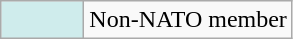<table class="wikitable">
<tr>
<th scope="row" style="background-color:#CFECEC; width:3em;"></th>
<td>Non-NATO member</td>
</tr>
</table>
